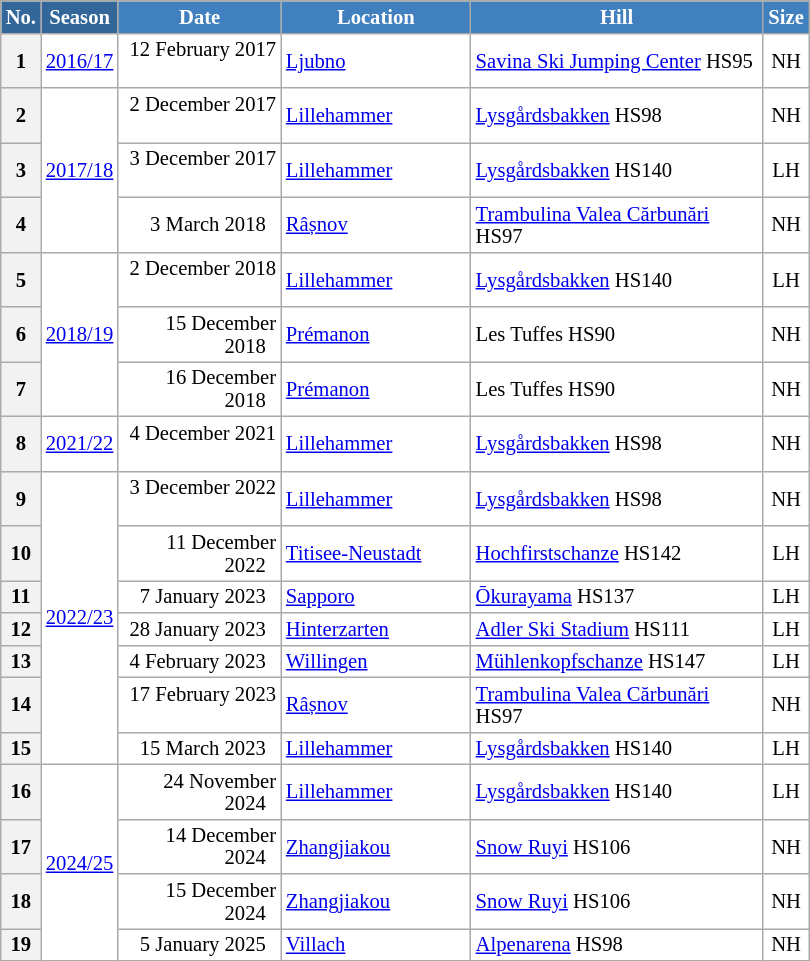<table class="wikitable sortable" style="font-size:86%; line-height:15px; text-align:left; border:grey solid 1px; border-collapse:collapse; background:#ffffff;">
<tr style="background:#efefef;">
<th style="background-color:#369; color:white; width:10px;">No.</th>
<th style="background-color:#369; color:white;  width:30px;">Season</th>
<th style="background-color:#4180be; color:white; width:102px;">Date</th>
<th style="background-color:#4180be; color:white; width:120px;">Location</th>
<th style="background-color:#4180be; color:white; width:188px;">Hill</th>
<th style="background-color:#4180be; color:white; width:25px;">Size</th>
</tr>
<tr>
<th scope=row style="text-align:center;">1</th>
<td align=center><a href='#'>2016/17</a></td>
<td align=right>12 February 2017  </td>
<td> <a href='#'>Ljubno</a></td>
<td><a href='#'>Savina Ski Jumping Center</a> HS95</td>
<td align=center>NH</td>
</tr>
<tr>
<th scope=row style="text-align:center;">2</th>
<td align=center rowspan=3><a href='#'>2017/18</a></td>
<td align=right>2 December 2017  </td>
<td> <a href='#'>Lillehammer</a></td>
<td><a href='#'>Lysgårdsbakken</a> HS98</td>
<td align=center>NH</td>
</tr>
<tr>
<th scope=row style="text-align:center;">3</th>
<td align=right>3 December 2017  </td>
<td> <a href='#'>Lillehammer</a></td>
<td><a href='#'>Lysgårdsbakken</a> HS140</td>
<td align=center>LH</td>
</tr>
<tr>
<th scope=row style="text-align:center;">4</th>
<td align=right>3 March 2018  </td>
<td> <a href='#'>Râșnov</a></td>
<td><a href='#'>Trambulina Valea Cărbunări</a> HS97</td>
<td align=center>NH</td>
</tr>
<tr>
<th scope=row style="text-align:center;">5</th>
<td align=center rowspan=3><a href='#'>2018/19</a></td>
<td align=right>2 December 2018  </td>
<td> <a href='#'>Lillehammer</a></td>
<td><a href='#'>Lysgårdsbakken</a> HS140</td>
<td align=center>LH</td>
</tr>
<tr>
<th scope=row style="text-align:center;">6</th>
<td align=right>15 December 2018  </td>
<td> <a href='#'>Prémanon</a></td>
<td>Les Tuffes HS90</td>
<td align=center>NH</td>
</tr>
<tr>
<th scope=row style="text-align:center;">7</th>
<td align=right>16 December 2018  </td>
<td> <a href='#'>Prémanon</a></td>
<td>Les Tuffes HS90</td>
<td align=center>NH</td>
</tr>
<tr>
<th scope=row style="text-align:center;">8</th>
<td align=center><a href='#'>2021/22</a></td>
<td align=right>4 December 2021  </td>
<td> <a href='#'>Lillehammer</a></td>
<td><a href='#'>Lysgårdsbakken</a> HS98</td>
<td align=center>NH</td>
</tr>
<tr>
<th scope=row style="text-align:center;">9</th>
<td align=center rowspan=7><a href='#'>2022/23</a></td>
<td align=right>3 December 2022  </td>
<td> <a href='#'>Lillehammer</a></td>
<td><a href='#'>Lysgårdsbakken</a> HS98</td>
<td align=center>NH</td>
</tr>
<tr>
<th scope=row style="text-align:center;">10</th>
<td align=right>11 December 2022  </td>
<td> <a href='#'>Titisee-Neustadt</a></td>
<td><a href='#'>Hochfirstschanze</a> HS142</td>
<td align=center>LH</td>
</tr>
<tr>
<th scope=row style="text-align:center;">11</th>
<td align=right>7 January 2023  </td>
<td> <a href='#'>Sapporo</a></td>
<td><a href='#'>Ōkurayama</a> HS137</td>
<td align=center>LH</td>
</tr>
<tr>
<th scope=row style="text-align:center;">12</th>
<td align=right>28 January 2023  </td>
<td> <a href='#'>Hinterzarten</a></td>
<td><a href='#'>Adler Ski Stadium</a> HS111</td>
<td align=center>LH</td>
</tr>
<tr>
<th scope=row style="text-align:center;">13</th>
<td align=right>4 February 2023  </td>
<td> <a href='#'>Willingen</a></td>
<td><a href='#'>Mühlenkopfschanze</a> HS147</td>
<td align=center>LH</td>
</tr>
<tr>
<th scope=row style="text-align:center;">14</th>
<td align=right>17 February 2023  </td>
<td> <a href='#'>Râșnov</a></td>
<td><a href='#'>Trambulina Valea Cărbunări</a> HS97</td>
<td align=center>NH</td>
</tr>
<tr>
<th scope=row style="text-align:center;">15</th>
<td align=right>15 March 2023  </td>
<td> <a href='#'>Lillehammer</a></td>
<td><a href='#'>Lysgårdsbakken</a> HS140</td>
<td align=center>LH</td>
</tr>
<tr>
<th scope=row style="text-align:center;">16</th>
<td align=center rowspan=4><a href='#'>2024/25</a></td>
<td align=right>24 November 2024  </td>
<td> <a href='#'>Lillehammer</a></td>
<td><a href='#'>Lysgårdsbakken</a> HS140</td>
<td align=center>LH</td>
</tr>
<tr>
<th scope=row style="text-align:center;">17</th>
<td align=right>14 December 2024  </td>
<td> <a href='#'>Zhangjiakou</a></td>
<td><a href='#'>Snow Ruyi</a> HS106</td>
<td align=center>NH</td>
</tr>
<tr>
<th scope=row style="text-align:center;">18</th>
<td align=right>15 December 2024  </td>
<td> <a href='#'>Zhangjiakou</a></td>
<td><a href='#'>Snow Ruyi</a> HS106</td>
<td align=center>NH</td>
</tr>
<tr>
<th scope=row style="text-align:center;">19</th>
<td align=right>5 January 2025  </td>
<td> <a href='#'>Villach</a></td>
<td><a href='#'>Alpenarena</a> HS98</td>
<td align=center>NH</td>
</tr>
</table>
